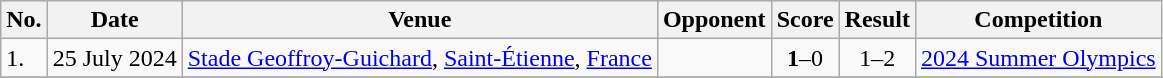<table class="wikitable">
<tr>
<th>No.</th>
<th>Date</th>
<th>Venue</th>
<th>Opponent</th>
<th>Score</th>
<th>Result</th>
<th>Competition</th>
</tr>
<tr>
<td>1.</td>
<td>25 July 2024</td>
<td><a href='#'>Stade Geoffroy-Guichard</a>, <a href='#'>Saint-Étienne</a>, <a href='#'>France</a></td>
<td></td>
<td align=center><strong>1</strong>–0</td>
<td align=center>1–2</td>
<td><a href='#'>2024 Summer Olympics</a></td>
</tr>
<tr>
</tr>
</table>
